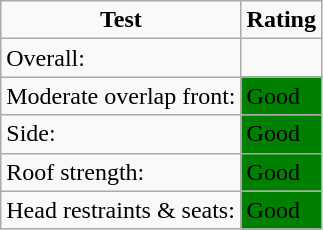<table class="wikitable">
<tr>
<td style="text-align:center;"><strong>Test</strong></td>
<td style="text-align:center;"><strong>Rating</strong></td>
</tr>
<tr>
<td>Overall:</td>
<td style="text-align:center;"></td>
</tr>
<tr>
<td>Moderate overlap front:</td>
<td style="background: green">Good</td>
</tr>
<tr>
<td>Side:</td>
<td style="background: green">Good</td>
</tr>
<tr>
<td>Roof strength:</td>
<td style="background: green">Good</td>
</tr>
<tr>
<td>Head restraints & seats:</td>
<td style="background: green">Good</td>
</tr>
</table>
